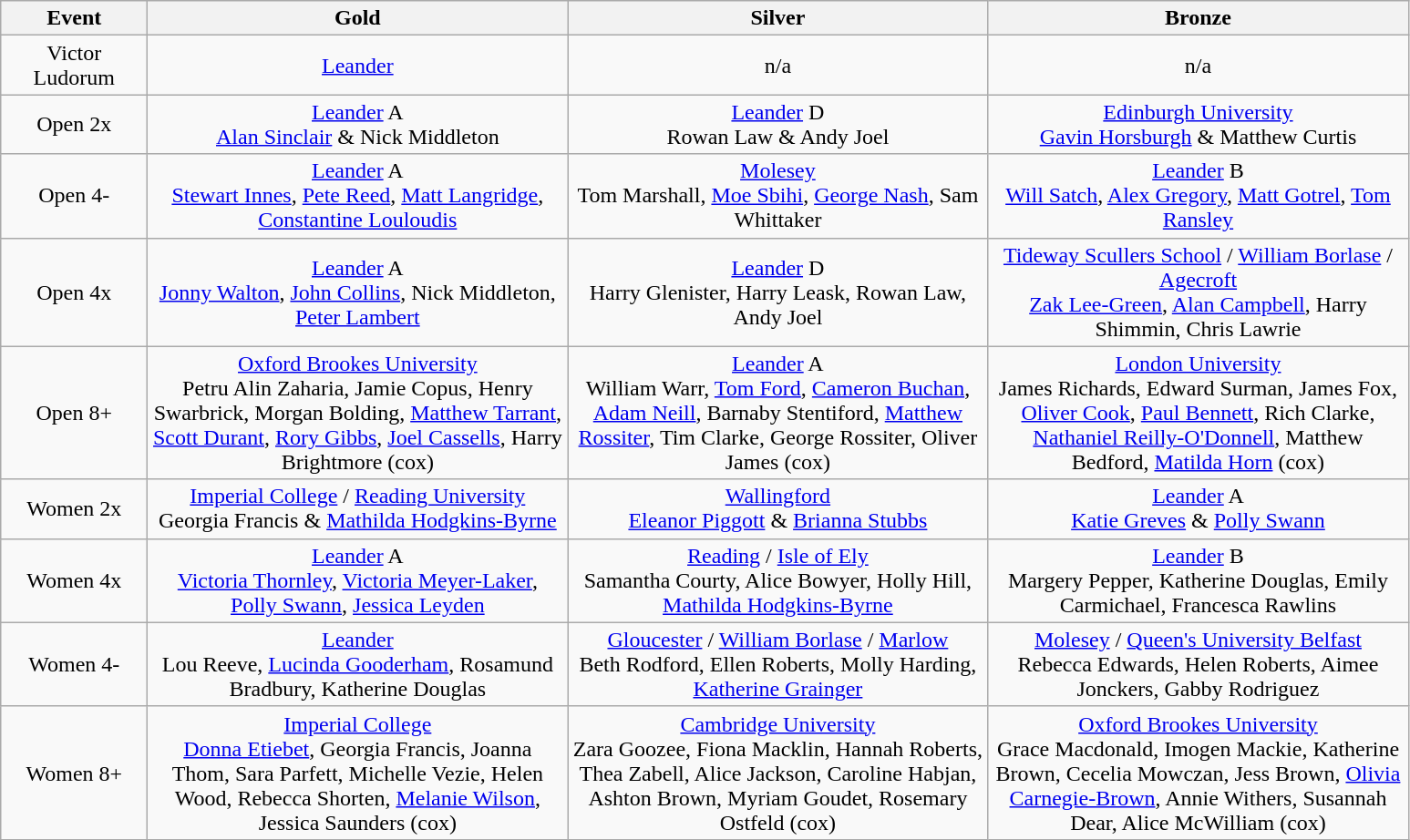<table class="wikitable" style="text-align:center">
<tr>
<th width=100>Event</th>
<th width=300>Gold</th>
<th width=300>Silver</th>
<th width=300>Bronze</th>
</tr>
<tr>
<td>Victor Ludorum</td>
<td><a href='#'>Leander</a></td>
<td>n/a</td>
<td>n/a</td>
</tr>
<tr>
<td>Open 2x</td>
<td><a href='#'>Leander</a> A   <br> <a href='#'>Alan Sinclair</a> & Nick Middleton</td>
<td><a href='#'>Leander</a> D<br>Rowan Law & Andy Joel</td>
<td><a href='#'>Edinburgh University</a><br><a href='#'>Gavin Horsburgh</a> & Matthew Curtis</td>
</tr>
<tr>
<td>Open 4-</td>
<td><a href='#'>Leander</a> A<br><a href='#'>Stewart Innes</a>, <a href='#'>Pete Reed</a>, <a href='#'>Matt Langridge</a>, <a href='#'>Constantine Louloudis</a></td>
<td><a href='#'>Molesey</a> <br> Tom Marshall, <a href='#'>Moe Sbihi</a>, <a href='#'>George Nash</a>, Sam Whittaker</td>
<td><a href='#'>Leander</a> B<br> <a href='#'>Will Satch</a>, <a href='#'>Alex Gregory</a>, <a href='#'>Matt Gotrel</a>, <a href='#'>Tom Ransley</a></td>
</tr>
<tr>
<td>Open 4x</td>
<td><a href='#'>Leander</a> A<br><a href='#'>Jonny Walton</a>, <a href='#'>John Collins</a>, Nick Middleton, <a href='#'>Peter Lambert</a></td>
<td><a href='#'>Leander</a> D <br>Harry Glenister, Harry Leask, Rowan Law, Andy Joel</td>
<td><a href='#'>Tideway Scullers School</a> / <a href='#'>William Borlase</a> / <a href='#'>Agecroft</a> <br> <a href='#'>Zak Lee-Green</a>, <a href='#'>Alan Campbell</a>, Harry Shimmin, Chris Lawrie</td>
</tr>
<tr>
<td>Open 8+</td>
<td><a href='#'>Oxford Brookes University</a><br> Petru Alin Zaharia, Jamie Copus, Henry Swarbrick, Morgan Bolding, <a href='#'>Matthew Tarrant</a>, <a href='#'>Scott Durant</a>, <a href='#'>Rory Gibbs</a>, <a href='#'>Joel Cassells</a>, Harry Brightmore (cox)</td>
<td><a href='#'>Leander</a> A<br> William Warr, <a href='#'>Tom Ford</a>, <a href='#'>Cameron Buchan</a>, <a href='#'>Adam Neill</a>, Barnaby Stentiford, <a href='#'>Matthew Rossiter</a>, Tim Clarke, George Rossiter, Oliver James (cox)</td>
<td><a href='#'>London University</a> <br> James Richards, Edward Surman, James Fox, <a href='#'>Oliver Cook</a>, <a href='#'>Paul Bennett</a>, Rich Clarke, <a href='#'>Nathaniel Reilly-O'Donnell</a>, Matthew Bedford, <a href='#'>Matilda Horn</a> (cox)</td>
</tr>
<tr>
<td>Women 2x</td>
<td><a href='#'>Imperial College</a> / <a href='#'>Reading University</a> <br>Georgia Francis & <a href='#'>Mathilda Hodgkins-Byrne</a></td>
<td><a href='#'>Wallingford</a><br><a href='#'>Eleanor Piggott</a> & <a href='#'>Brianna Stubbs</a></td>
<td><a href='#'>Leander</a> A <br><a href='#'>Katie Greves</a> & <a href='#'>Polly Swann</a></td>
</tr>
<tr>
<td>Women 4x</td>
<td><a href='#'>Leander</a> A<br><a href='#'>Victoria Thornley</a>, <a href='#'>Victoria Meyer-Laker</a>, <a href='#'>Polly Swann</a>, <a href='#'>Jessica Leyden</a></td>
<td><a href='#'>Reading</a> / <a href='#'>Isle of Ely</a><br>Samantha Courty, Alice Bowyer, Holly Hill, <a href='#'>Mathilda Hodgkins-Byrne</a></td>
<td><a href='#'>Leander</a> B <br>Margery Pepper, Katherine Douglas, Emily Carmichael, Francesca Rawlins</td>
</tr>
<tr>
<td>Women 4-</td>
<td><a href='#'>Leander</a>  <br>Lou Reeve, <a href='#'>Lucinda Gooderham</a>, Rosamund Bradbury, Katherine Douglas</td>
<td><a href='#'>Gloucester</a> / <a href='#'>William Borlase</a> / <a href='#'>Marlow</a> <br>Beth Rodford, Ellen Roberts, Molly Harding, <a href='#'>Katherine Grainger</a></td>
<td><a href='#'>Molesey</a> / <a href='#'>Queen's University Belfast</a><br>Rebecca Edwards, Helen Roberts, Aimee Jonckers, Gabby Rodriguez</td>
</tr>
<tr>
<td>Women 8+</td>
<td><a href='#'>Imperial College</a><br><a href='#'>Donna Etiebet</a>, Georgia Francis, Joanna Thom, Sara Parfett, Michelle Vezie, Helen Wood, Rebecca Shorten, <a href='#'>Melanie Wilson</a>, Jessica Saunders (cox)</td>
<td><a href='#'>Cambridge University</a> <br> Zara Goozee, Fiona Macklin, Hannah Roberts, Thea Zabell, Alice Jackson, Caroline Habjan, Ashton Brown, Myriam Goudet, Rosemary Ostfeld (cox)</td>
<td><a href='#'>Oxford Brookes University</a><br>Grace Macdonald, Imogen Mackie, Katherine Brown, Cecelia Mowczan, Jess Brown, <a href='#'>Olivia Carnegie-Brown</a>, Annie Withers, Susannah Dear, Alice McWilliam (cox)</td>
</tr>
</table>
